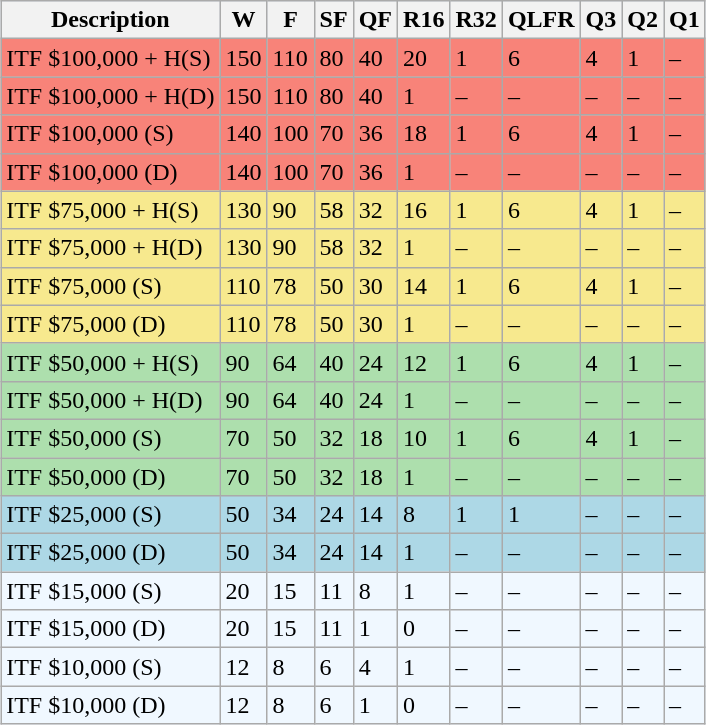<table class="wikitable" style="margin:1em auto;">
<tr style="background:#d1e4fd;">
<th>Description</th>
<th>W</th>
<th>F</th>
<th>SF</th>
<th>QF</th>
<th>R16</th>
<th>R32</th>
<th>QLFR</th>
<th>Q3</th>
<th>Q2</th>
<th>Q1</th>
</tr>
<tr style="background:#f88379;">
<td>ITF $100,000 + H(S)</td>
<td>150</td>
<td>110</td>
<td>80</td>
<td>40</td>
<td>20</td>
<td>1</td>
<td>6</td>
<td>4</td>
<td>1</td>
<td>–</td>
</tr>
<tr style="background:#f88379;">
<td>ITF $100,000 + H(D)</td>
<td>150</td>
<td>110</td>
<td>80</td>
<td>40</td>
<td>1</td>
<td>–</td>
<td>–</td>
<td>–</td>
<td>–</td>
<td>–</td>
</tr>
<tr style="background:#f88379;">
<td>ITF $100,000 (S)</td>
<td>140</td>
<td>100</td>
<td>70</td>
<td>36</td>
<td>18</td>
<td>1</td>
<td>6</td>
<td>4</td>
<td>1</td>
<td>–</td>
</tr>
<tr style="background:#f88379;">
<td>ITF $100,000 (D)</td>
<td>140</td>
<td>100</td>
<td>70</td>
<td>36</td>
<td>1</td>
<td>–</td>
<td>–</td>
<td>–</td>
<td>–</td>
<td>–</td>
</tr>
<tr style="background:#f7e98e;">
<td>ITF $75,000 + H(S)</td>
<td>130</td>
<td>90</td>
<td>58</td>
<td>32</td>
<td>16</td>
<td>1</td>
<td>6</td>
<td>4</td>
<td>1</td>
<td>–</td>
</tr>
<tr style="background:#f7e98e;">
<td>ITF $75,000 + H(D)</td>
<td>130</td>
<td>90</td>
<td>58</td>
<td>32</td>
<td>1</td>
<td>–</td>
<td>–</td>
<td>–</td>
<td>–</td>
<td>–</td>
</tr>
<tr style="background:#f7e98e;">
<td>ITF $75,000 (S)</td>
<td>110</td>
<td>78</td>
<td>50</td>
<td>30</td>
<td>14</td>
<td>1</td>
<td>6</td>
<td>4</td>
<td>1</td>
<td>–</td>
</tr>
<tr style="background:#f7e98e;">
<td>ITF $75,000 (D)</td>
<td>110</td>
<td>78</td>
<td>50</td>
<td>30</td>
<td>1</td>
<td>–</td>
<td>–</td>
<td>–</td>
<td>–</td>
<td>–</td>
</tr>
<tr style="background:#addfad;">
<td>ITF $50,000 + H(S)</td>
<td>90</td>
<td>64</td>
<td>40</td>
<td>24</td>
<td>12</td>
<td>1</td>
<td>6</td>
<td>4</td>
<td>1</td>
<td>–</td>
</tr>
<tr style="background:#addfad;">
<td>ITF $50,000 + H(D)</td>
<td>90</td>
<td>64</td>
<td>40</td>
<td>24</td>
<td>1</td>
<td>–</td>
<td>–</td>
<td>–</td>
<td>–</td>
<td>–</td>
</tr>
<tr style="background:#addfad;">
<td>ITF $50,000 (S)</td>
<td>70</td>
<td>50</td>
<td>32</td>
<td>18</td>
<td>10</td>
<td>1</td>
<td>6</td>
<td>4</td>
<td>1</td>
<td>–</td>
</tr>
<tr style="background:#addfad;">
<td>ITF $50,000 (D)</td>
<td>70</td>
<td>50</td>
<td>32</td>
<td>18</td>
<td>1</td>
<td>–</td>
<td>–</td>
<td>–</td>
<td>–</td>
<td>–</td>
</tr>
<tr style="background:lightblue;">
<td>ITF $25,000 (S)</td>
<td>50</td>
<td>34</td>
<td>24</td>
<td>14</td>
<td>8</td>
<td>1</td>
<td>1</td>
<td>–</td>
<td>–</td>
<td>–</td>
</tr>
<tr style="background:lightblue;">
<td>ITF $25,000 (D)</td>
<td>50</td>
<td>34</td>
<td>24</td>
<td>14</td>
<td>1</td>
<td>–</td>
<td>–</td>
<td>–</td>
<td>–</td>
<td>–</td>
</tr>
<tr style="background:#f0f8ff;">
<td>ITF $15,000 (S)</td>
<td>20</td>
<td>15</td>
<td>11</td>
<td>8</td>
<td>1</td>
<td>–</td>
<td>–</td>
<td>–</td>
<td>–</td>
<td>–</td>
</tr>
<tr style="background:#f0f8ff;">
<td>ITF $15,000 (D)</td>
<td>20</td>
<td>15</td>
<td>11</td>
<td>1</td>
<td>0</td>
<td>–</td>
<td>–</td>
<td>–</td>
<td>–</td>
<td>–</td>
</tr>
<tr style="background:#f0f8ff;">
<td>ITF $10,000 (S)</td>
<td>12</td>
<td>8</td>
<td>6</td>
<td>4</td>
<td>1</td>
<td>–</td>
<td>–</td>
<td>–</td>
<td>–</td>
<td>–</td>
</tr>
<tr style="background:#f0f8ff;">
<td>ITF $10,000 (D)</td>
<td>12</td>
<td>8</td>
<td>6</td>
<td>1</td>
<td>0</td>
<td>–</td>
<td>–</td>
<td>–</td>
<td>–</td>
<td>–</td>
</tr>
</table>
